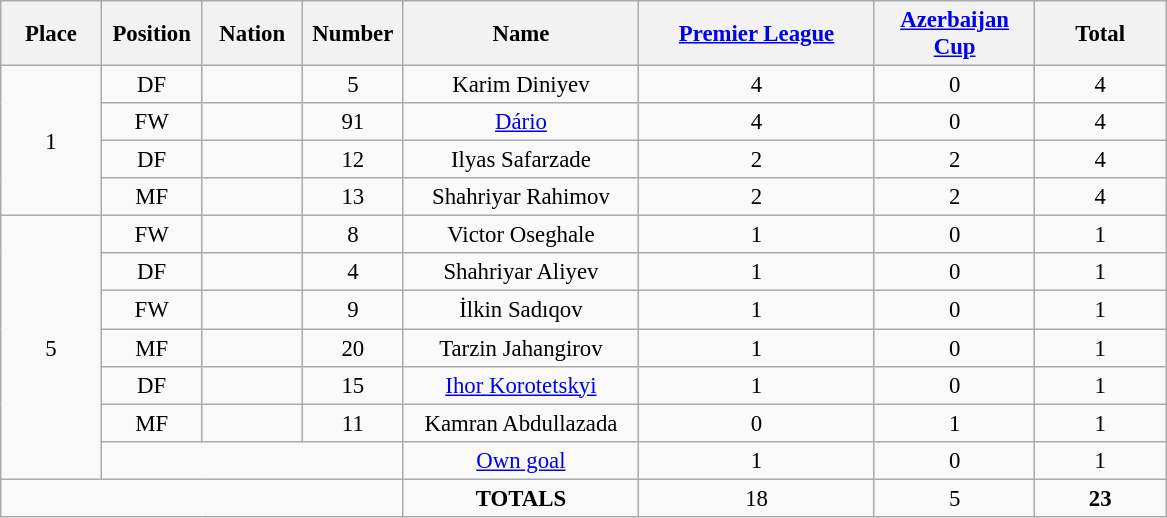<table class="wikitable" style="font-size: 95%; text-align: center;">
<tr>
<th width=60>Place</th>
<th width=60>Position</th>
<th width=60>Nation</th>
<th width=60>Number</th>
<th width=150>Name</th>
<th width=150><a href='#'>Premier League</a></th>
<th width=100><a href='#'>Azerbaijan Cup</a></th>
<th width=80>Total</th>
</tr>
<tr>
<td rowspan="4">1</td>
<td>DF</td>
<td></td>
<td>5</td>
<td>Karim Diniyev</td>
<td>4</td>
<td>0</td>
<td>4</td>
</tr>
<tr>
<td>FW</td>
<td></td>
<td>91</td>
<td><a href='#'>Dário</a></td>
<td>4</td>
<td>0</td>
<td>4</td>
</tr>
<tr>
<td>DF</td>
<td></td>
<td>12</td>
<td>Ilyas Safarzade</td>
<td>2</td>
<td>2</td>
<td>4</td>
</tr>
<tr>
<td>MF</td>
<td></td>
<td>13</td>
<td>Shahriyar Rahimov</td>
<td>2</td>
<td>2</td>
<td>4</td>
</tr>
<tr>
<td rowspan="7">5</td>
<td>FW</td>
<td></td>
<td>8</td>
<td>Victor Oseghale</td>
<td>1</td>
<td>0</td>
<td>1</td>
</tr>
<tr>
<td>DF</td>
<td></td>
<td>4</td>
<td>Shahriyar Aliyev</td>
<td>1</td>
<td>0</td>
<td>1</td>
</tr>
<tr>
<td>FW</td>
<td></td>
<td>9</td>
<td>İlkin Sadıqov</td>
<td>1</td>
<td>0</td>
<td>1</td>
</tr>
<tr>
<td>MF</td>
<td></td>
<td>20</td>
<td>Tarzin Jahangirov</td>
<td>1</td>
<td>0</td>
<td>1</td>
</tr>
<tr>
<td>DF</td>
<td></td>
<td>15</td>
<td><a href='#'>Ihor Korotetskyi</a></td>
<td>1</td>
<td>0</td>
<td>1</td>
</tr>
<tr>
<td>MF</td>
<td></td>
<td>11</td>
<td>Kamran Abdullazada</td>
<td>0</td>
<td>1</td>
<td>1</td>
</tr>
<tr>
<td colspan="3"></td>
<td><a href='#'>Own goal</a></td>
<td>1</td>
<td>0</td>
<td>1</td>
</tr>
<tr>
<td colspan="4"></td>
<td><strong>TOTALS</strong></td>
<td>18</td>
<td>5</td>
<td><strong>23</strong></td>
</tr>
</table>
